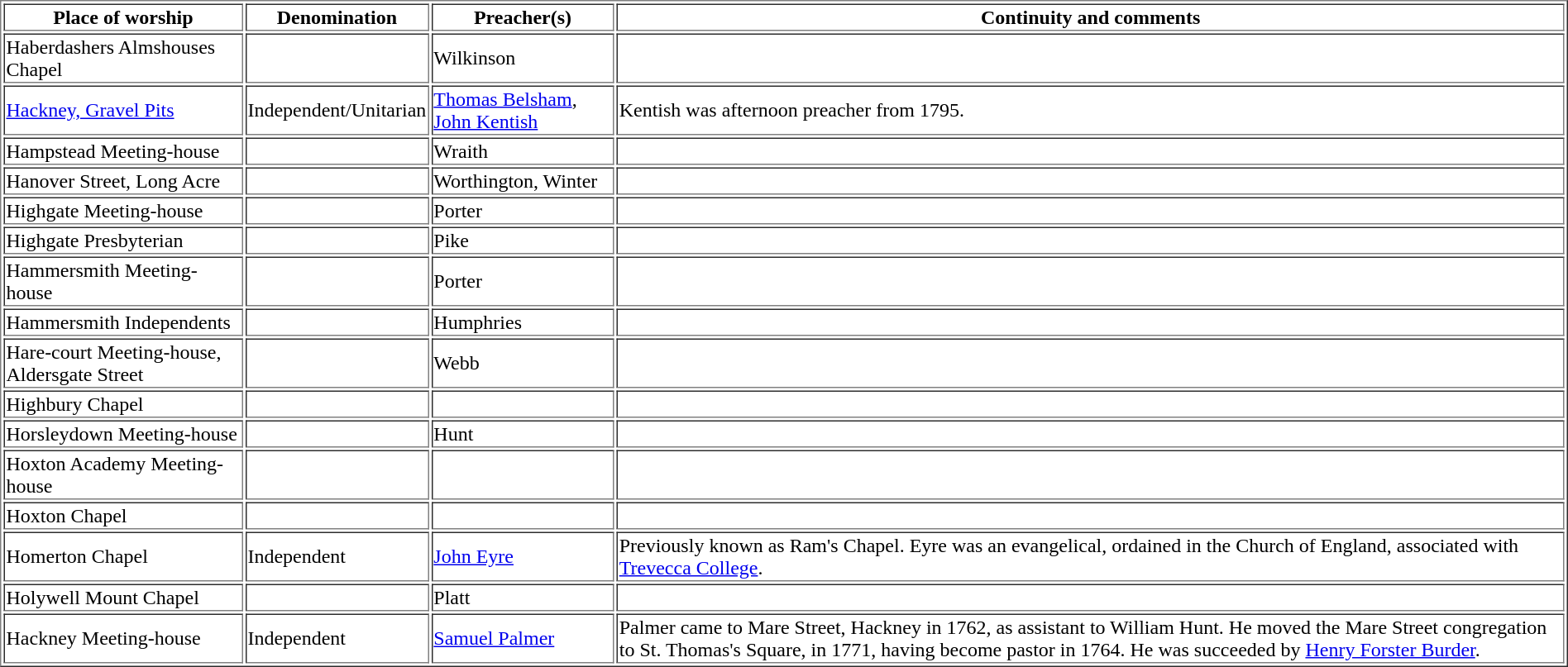<table border=1>
<tr>
<th>Place of worship</th>
<th>Denomination</th>
<th>Preacher(s)</th>
<th>Continuity and comments</th>
</tr>
<tr>
<td>Haberdashers Almshouses Chapel</td>
<td></td>
<td>Wilkinson</td>
<td></td>
</tr>
<tr>
<td><a href='#'>Hackney, Gravel Pits</a></td>
<td>Independent/Unitarian</td>
<td><a href='#'>Thomas Belsham</a>, <a href='#'>John Kentish</a></td>
<td>Kentish was afternoon preacher from 1795.</td>
</tr>
<tr>
<td>Hampstead Meeting-house</td>
<td></td>
<td>Wraith</td>
<td></td>
</tr>
<tr>
<td>Hanover Street, Long Acre</td>
<td></td>
<td>Worthington, Winter</td>
<td></td>
</tr>
<tr>
<td>Highgate Meeting-house</td>
<td></td>
<td>Porter</td>
<td></td>
</tr>
<tr>
<td>Highgate Presbyterian</td>
<td></td>
<td>Pike</td>
<td></td>
</tr>
<tr>
<td>Hammersmith Meeting-house</td>
<td></td>
<td>Porter</td>
<td></td>
</tr>
<tr>
<td>Hammersmith Independents</td>
<td></td>
<td>Humphries</td>
<td></td>
</tr>
<tr>
<td>Hare-court Meeting-house, Aldersgate Street</td>
<td></td>
<td>Webb</td>
<td></td>
</tr>
<tr>
<td>Highbury Chapel</td>
<td></td>
<td></td>
<td></td>
</tr>
<tr>
<td>Horsleydown Meeting-house</td>
<td></td>
<td>Hunt</td>
<td></td>
</tr>
<tr>
<td>Hoxton Academy Meeting-house</td>
<td></td>
<td></td>
<td></td>
</tr>
<tr>
<td>Hoxton Chapel</td>
<td></td>
<td></td>
<td></td>
</tr>
<tr>
<td>Homerton Chapel</td>
<td>Independent</td>
<td><a href='#'>John Eyre</a></td>
<td>Previously known as Ram's Chapel. Eyre was an evangelical, ordained in the Church of England, associated with <a href='#'>Trevecca College</a>.</td>
</tr>
<tr>
<td>Holywell Mount Chapel</td>
<td></td>
<td>Platt</td>
<td></td>
</tr>
<tr>
<td>Hackney Meeting-house</td>
<td>Independent</td>
<td><a href='#'>Samuel Palmer</a></td>
<td>Palmer came to Mare Street, Hackney in 1762, as assistant to William Hunt. He moved the Mare Street congregation to St. Thomas's Square, in 1771, having become pastor in 1764. He was succeeded by <a href='#'>Henry Forster Burder</a>.</td>
</tr>
</table>
